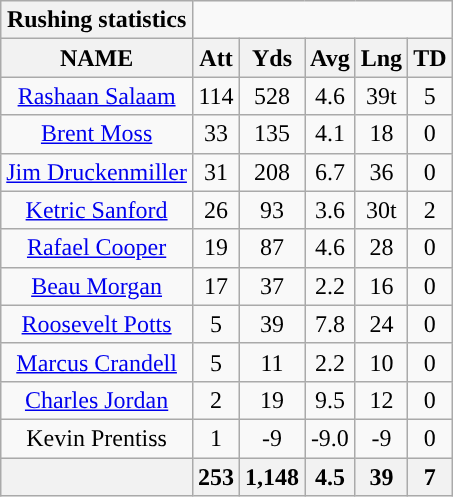<table class="wikitable sortable" style="text-align:center;">
<tr>
<th style="text-align:center;">Rushing statistics</th>
</tr>
<tr>
<th>NAME</th>
<th>Att</th>
<th>Yds</th>
<th>Avg</th>
<th>Lng</th>
<th>TD</th>
</tr>
<tr>
<td><a href='#'>Rashaan Salaam</a></td>
<td>114</td>
<td>528</td>
<td>4.6</td>
<td>39t</td>
<td>5</td>
</tr>
<tr>
<td><a href='#'>Brent Moss</a></td>
<td>33</td>
<td>135</td>
<td>4.1</td>
<td>18</td>
<td>0</td>
</tr>
<tr>
<td><a href='#'>Jim Druckenmiller</a></td>
<td>31</td>
<td>208</td>
<td>6.7</td>
<td>36</td>
<td>0</td>
</tr>
<tr>
<td><a href='#'>Ketric Sanford</a></td>
<td>26</td>
<td>93</td>
<td>3.6</td>
<td>30t</td>
<td>2</td>
</tr>
<tr>
<td><a href='#'>Rafael Cooper</a></td>
<td>19</td>
<td>87</td>
<td>4.6</td>
<td>28</td>
<td>0</td>
</tr>
<tr>
<td><a href='#'>Beau Morgan</a></td>
<td>17</td>
<td>37</td>
<td>2.2</td>
<td>16</td>
<td>0</td>
</tr>
<tr>
<td><a href='#'>Roosevelt Potts</a></td>
<td>5</td>
<td>39</td>
<td>7.8</td>
<td>24</td>
<td>0</td>
</tr>
<tr>
<td><a href='#'>Marcus Crandell</a></td>
<td>5</td>
<td>11</td>
<td>2.2</td>
<td>10</td>
<td>0</td>
</tr>
<tr>
<td><a href='#'>Charles Jordan</a></td>
<td>2</td>
<td>19</td>
<td>9.5</td>
<td>12</td>
<td>0</td>
</tr>
<tr>
<td>Kevin Prentiss</td>
<td>1</td>
<td>-9</td>
<td>-9.0</td>
<td>-9</td>
<td>0</td>
</tr>
<tr>
<th colspan="1"></th>
<th>253</th>
<th>1,148</th>
<th>4.5</th>
<th>39</th>
<th>7</th>
</tr>
</table>
